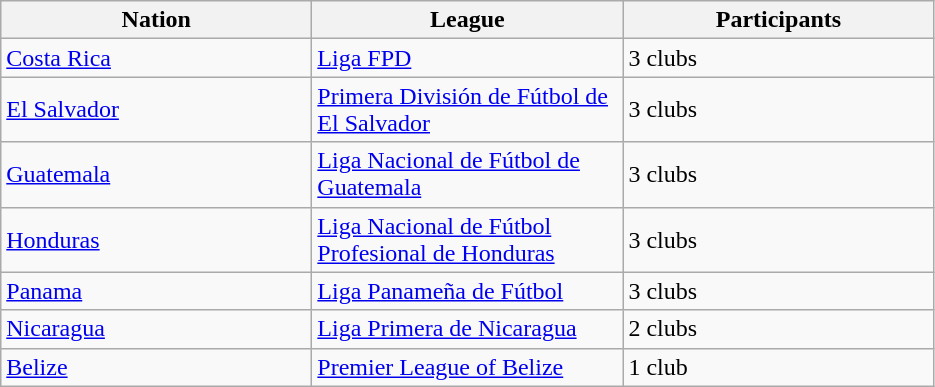<table class="wikitable">
<tr>
<th width=200px>Nation</th>
<th width=200px>League</th>
<th width=200px>Participants</th>
</tr>
<tr>
<td> <a href='#'>Costa Rica</a></td>
<td><a href='#'>Liga FPD</a></td>
<td>3 clubs</td>
</tr>
<tr>
<td> <a href='#'>El Salvador</a></td>
<td><a href='#'>Primera División de Fútbol de El Salvador</a></td>
<td>3 clubs</td>
</tr>
<tr>
<td> <a href='#'>Guatemala</a></td>
<td><a href='#'>Liga Nacional de Fútbol de Guatemala</a></td>
<td>3 clubs</td>
</tr>
<tr>
<td> <a href='#'>Honduras</a></td>
<td><a href='#'>Liga Nacional de Fútbol Profesional de Honduras</a></td>
<td>3 clubs</td>
</tr>
<tr>
<td> <a href='#'>Panama</a></td>
<td><a href='#'>Liga Panameña de Fútbol</a></td>
<td>3 clubs</td>
</tr>
<tr>
<td> <a href='#'>Nicaragua</a></td>
<td><a href='#'>Liga Primera de Nicaragua</a></td>
<td>2 clubs</td>
</tr>
<tr>
<td> <a href='#'>Belize</a></td>
<td><a href='#'>Premier League of Belize</a></td>
<td>1 club</td>
</tr>
</table>
